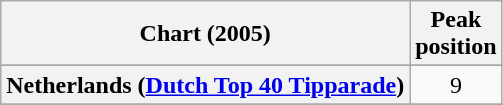<table class="wikitable sortable plainrowheaders" style="text-align:center">
<tr>
<th>Chart (2005)</th>
<th>Peak<br>position</th>
</tr>
<tr>
</tr>
<tr>
</tr>
<tr>
</tr>
<tr>
</tr>
<tr>
</tr>
<tr>
</tr>
<tr>
</tr>
<tr>
</tr>
<tr>
<th scope="row">Netherlands (<a href='#'>Dutch Top 40 Tipparade</a>)</th>
<td>9</td>
</tr>
<tr>
</tr>
<tr>
</tr>
<tr>
</tr>
<tr>
</tr>
<tr>
</tr>
<tr>
</tr>
<tr>
</tr>
<tr>
</tr>
</table>
